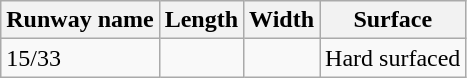<table class="wikitable">
<tr>
<th>Runway name</th>
<th>Length</th>
<th>Width</th>
<th>Surface</th>
</tr>
<tr>
<td>15/33</td>
<td></td>
<td></td>
<td>Hard surfaced</td>
</tr>
</table>
